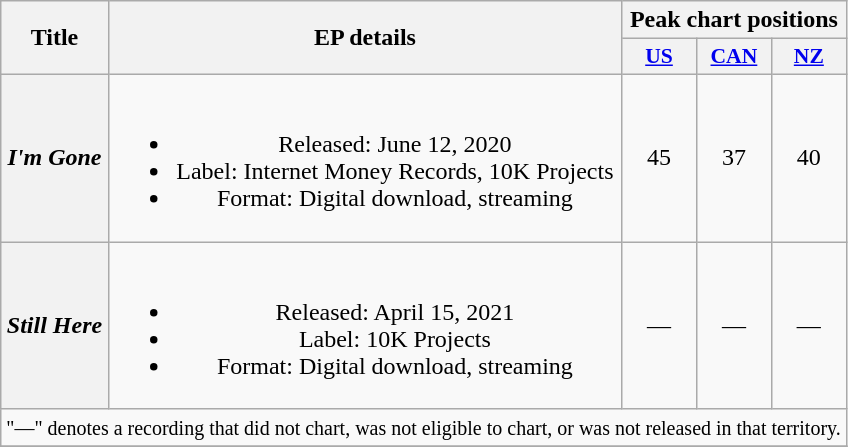<table class="wikitable plainrowheaders" style="text-align:center;">
<tr>
<th rowspan="2">Title</th>
<th rowspan="2">EP details</th>
<th colspan="3">Peak chart positions</th>
</tr>
<tr>
<th style="width:3em; font-size:90%"><a href='#'>US</a><br></th>
<th style="width:3em; font-size:90%"><a href='#'>CAN</a><br></th>
<th style="width:3em; font-size:90%"><a href='#'>NZ</a><br></th>
</tr>
<tr>
<th scope="row"><em>I'm Gone</em></th>
<td><br><ul><li>Released: June 12, 2020</li><li>Label: Internet Money Records, 10K Projects</li><li>Format: Digital download, streaming</li></ul></td>
<td>45</td>
<td>37</td>
<td>40</td>
</tr>
<tr>
<th scope="row"><em>Still Here</em></th>
<td><br><ul><li>Released: April 15, 2021</li><li>Label: 10K Projects</li><li>Format: Digital download, streaming</li></ul></td>
<td>—</td>
<td>—</td>
<td>—</td>
</tr>
<tr>
<td colspan="5"><small>"—" denotes a recording that did not chart, was not eligible to chart, or was not released in that territory.</small></td>
</tr>
<tr>
</tr>
</table>
